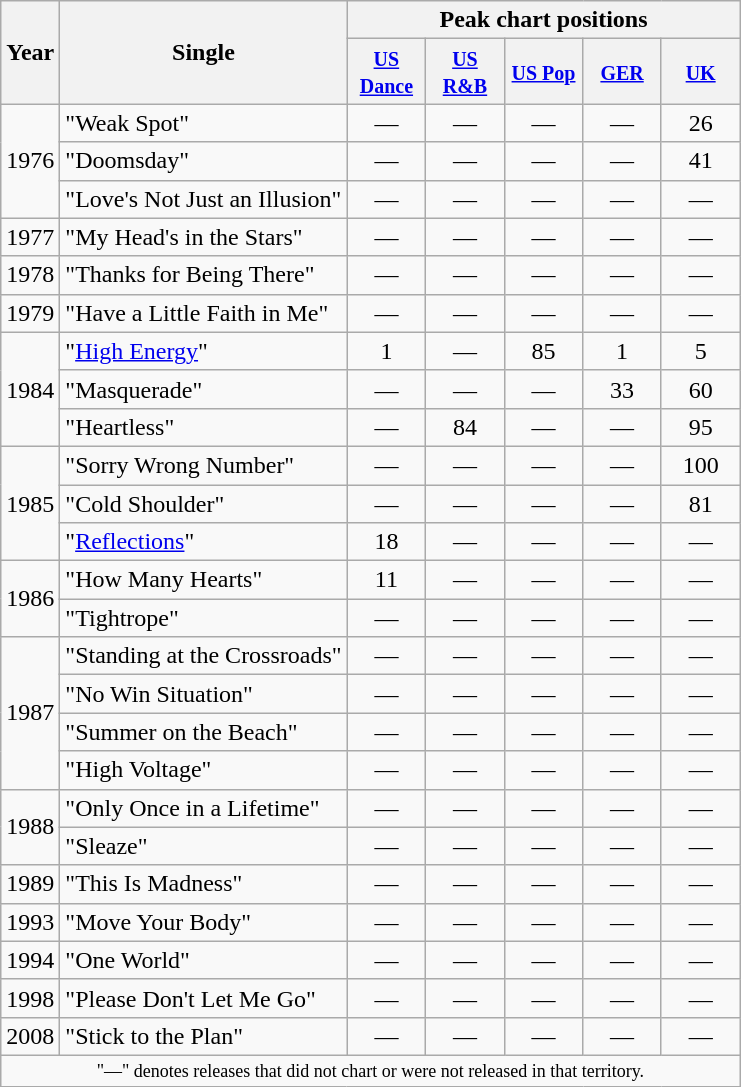<table class="wikitable">
<tr>
<th scope="col" rowspan="2">Year</th>
<th scope="col" rowspan="2">Single</th>
<th scope="col" colspan="5">Peak chart positions</th>
</tr>
<tr>
<th style="width:45px;"><small><a href='#'>US Dance</a></small><br></th>
<th style="width:45px;"><small><a href='#'>US R&B</a></small><br></th>
<th style="width:45px;"><small><a href='#'>US Pop</a></small><br></th>
<th style="width:45px;"><small><a href='#'>GER</a></small><br></th>
<th style="width:45px;"><small><a href='#'>UK</a></small><br></th>
</tr>
<tr>
<td rowspan="3">1976</td>
<td>"Weak Spot"</td>
<td align=center>—</td>
<td align=center>—</td>
<td align=center>—</td>
<td align=center>―</td>
<td align=center>26</td>
</tr>
<tr>
<td>"Doomsday"</td>
<td align=center>—</td>
<td align=center>—</td>
<td align=center>—</td>
<td align=center>―</td>
<td align=center>41</td>
</tr>
<tr>
<td>"Love's Not Just an Illusion"</td>
<td align=center>―</td>
<td align=center>—</td>
<td align=center>―</td>
<td align=center>—</td>
<td align=center>―</td>
</tr>
<tr>
<td rowspan="1">1977</td>
<td>"My Head's in the Stars"</td>
<td align=center>―</td>
<td align=center>―</td>
<td align=center>―</td>
<td align=center>—</td>
<td align=center>―</td>
</tr>
<tr>
<td rowspan="1">1978</td>
<td>"Thanks for Being There"</td>
<td align=center>—</td>
<td align=center>—</td>
<td align=center>―</td>
<td align=center>—</td>
<td align=center>―</td>
</tr>
<tr>
<td rowspan="1">1979</td>
<td>"Have a Little Faith in Me"</td>
<td align=center>—</td>
<td align=center>—</td>
<td align=center>―</td>
<td align=center>—</td>
<td align=center>―</td>
</tr>
<tr>
<td rowspan="3">1984</td>
<td>"<a href='#'>High Energy</a>"</td>
<td align=center>1</td>
<td align=center>—</td>
<td align=center>85</td>
<td align=center>1</td>
<td align=center>5</td>
</tr>
<tr>
<td>"Masquerade"</td>
<td align=center>―</td>
<td align=center>—</td>
<td align=center>—</td>
<td align=center>33</td>
<td align=center>60</td>
</tr>
<tr>
<td>"Heartless"</td>
<td align=center>―</td>
<td align=center>84</td>
<td align=center>—</td>
<td align=center>―</td>
<td align=center>95</td>
</tr>
<tr>
<td rowspan="3">1985</td>
<td>"Sorry Wrong Number"</td>
<td align=center>―</td>
<td align=center>—</td>
<td align=center>—</td>
<td align=center>―</td>
<td align=center>100</td>
</tr>
<tr>
<td>"Cold Shoulder"</td>
<td align=center>―</td>
<td align=center>—</td>
<td align=center>—</td>
<td align=center>―</td>
<td align=center>81</td>
</tr>
<tr>
<td>"<a href='#'>Reflections</a>"</td>
<td align=center>18</td>
<td align=center>―</td>
<td align=center>―</td>
<td align=center>—</td>
<td align=center>―</td>
</tr>
<tr>
<td rowspan="2">1986</td>
<td>"How Many Hearts"</td>
<td align=center>11</td>
<td align=center>—</td>
<td align=center>―</td>
<td align=center>—</td>
<td align=center>―</td>
</tr>
<tr>
<td>"Tightrope"</td>
<td align=center>―</td>
<td align=center>―</td>
<td align=center>―</td>
<td align=center>—</td>
<td align=center>―</td>
</tr>
<tr>
<td rowspan="4">1987</td>
<td>"Standing at the Crossroads"</td>
<td align=center>―</td>
<td align=center>―</td>
<td align=center>―</td>
<td align=center>—</td>
<td align=center>―</td>
</tr>
<tr>
<td>"No Win Situation"</td>
<td align=center>―</td>
<td align=center>—</td>
<td align=center>―</td>
<td align=center>—</td>
<td align=center>―</td>
</tr>
<tr>
<td>"Summer on the Beach"</td>
<td align=center>―</td>
<td align=center>―</td>
<td align=center>―</td>
<td align=center>—</td>
<td align=center>―</td>
</tr>
<tr>
<td>"High Voltage"</td>
<td align=center>―</td>
<td align=center>―</td>
<td align=center>―</td>
<td align=center>—</td>
<td align=center>―</td>
</tr>
<tr>
<td rowspan="2">1988</td>
<td>"Only Once in a Lifetime"</td>
<td align=center>―</td>
<td align=center>—</td>
<td align=center>―</td>
<td align=center>—</td>
<td align=center>―</td>
</tr>
<tr>
<td>"Sleaze"</td>
<td align=center>―</td>
<td align=center>―</td>
<td align=center>―</td>
<td align=center>—</td>
<td align=center>―</td>
</tr>
<tr>
<td rowspan="1">1989</td>
<td>"This Is Madness"</td>
<td align=center>―</td>
<td align=center>—</td>
<td align=center>―</td>
<td align=center>—</td>
<td align=center>―</td>
</tr>
<tr>
<td rowspan="1">1993</td>
<td>"Move Your Body"</td>
<td align=center>―</td>
<td align=center>—</td>
<td align=center>―</td>
<td align=center>—</td>
<td align=center>―</td>
</tr>
<tr>
<td rowspan="1">1994</td>
<td>"One World"</td>
<td align=center>―</td>
<td align=center>—</td>
<td align=center>―</td>
<td align=center>—</td>
<td align=center>―</td>
</tr>
<tr>
<td rowspan="1">1998</td>
<td>"Please Don't Let Me Go"</td>
<td align=center>―</td>
<td align=center>—</td>
<td align=center>—</td>
<td align=center>—</td>
<td align=center>―</td>
</tr>
<tr>
<td rowspan="1">2008</td>
<td>"Stick to the Plan"</td>
<td align=center>―</td>
<td align=center>—</td>
<td align=center>―</td>
<td align=center>—</td>
<td align=center>―</td>
</tr>
<tr>
<td colspan="7" style="text-align:center; font-size:9pt;">"—" denotes releases that did not chart or were not released in that territory.</td>
</tr>
</table>
